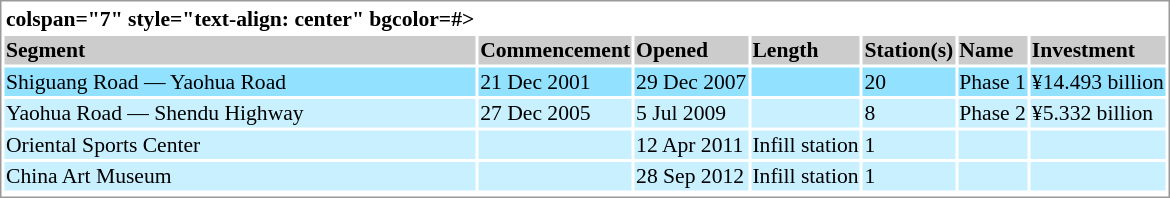<table border=0 style="border:1px solid #999;background-color:white;text-align:left;font-size:90%" class="mw-collapsible">
<tr>
<th <onlyinclude> colspan="7" style="text-align: center" bgcolor=#></th>
</tr>
<tr bgcolor=#cccccc>
<th>Segment</th>
<th>Commencement</th>
<th>Opened</th>
<th>Length</th>
<th>Station(s)</th>
<th>Name</th>
<th>Investment</th>
</tr>
<tr bgcolor=#92e1ff>
<td style="text-align: left;">Shiguang Road — Yaohua Road</td>
<td>21 Dec 2001</td>
<td>29 Dec 2007</td>
<td></td>
<td>20</td>
<td style="text-align: left;">Phase 1</td>
<td>¥14.493 billion</td>
</tr>
<tr bgcolor=#c8f0ff>
<td style="text-align: left;">Yaohua Road — Shendu Highway</td>
<td>27 Dec 2005</td>
<td>5 Jul 2009</td>
<td></td>
<td>8</td>
<td style="text-align: left;">Phase 2</td>
<td>¥5.332 billion</td>
</tr>
<tr bgcolor=#c8f0ff>
<td style="text-align: left;">Oriental Sports Center</td>
<td></td>
<td>12 Apr 2011</td>
<td>Infill station</td>
<td>1</td>
<td style="text-align: left;"></td>
<td></td>
</tr>
<tr bgcolor=#c8f0ff>
<td style="text-align: left;">China Art Museum</td>
<td></td>
<td>28 Sep 2012</td>
<td>Infill station</td>
<td>1</td>
<td style="text-align: left;"></td>
<td></td>
</tr>
<tr style= "background:#>
<td colspan = "7"></onlyinclude></td>
</tr>
</table>
